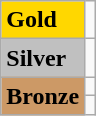<table class="wikitable">
<tr>
<td bgcolor="gold"><strong>Gold</strong></td>
<td></td>
</tr>
<tr>
<td bgcolor="silver"><strong>Silver</strong></td>
<td></td>
</tr>
<tr>
<td rowspan="2" bgcolor="#cc9966"><strong>Bronze</strong></td>
<td></td>
</tr>
<tr>
<td></td>
</tr>
</table>
